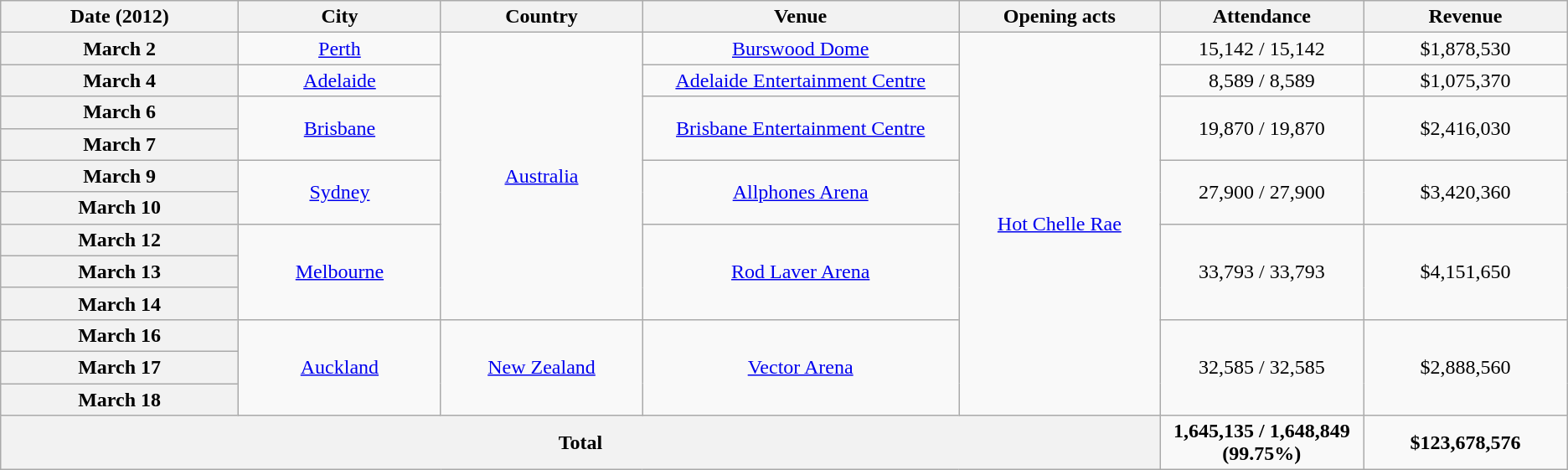<table class="wikitable plainrowheaders" style="text-align:center;">
<tr>
<th scope="col" style="width:12em;">Date (2012)</th>
<th scope="col" style="width:10em;">City</th>
<th scope="col" style="width:10em;">Country</th>
<th scope="col" style="width:16em;">Venue</th>
<th scope="col" style="width:10em;">Opening acts</th>
<th scope="col" style="width:10em;">Attendance</th>
<th scope="col" style="width:10em;">Revenue</th>
</tr>
<tr>
<th scope="row" style="text-align:center;">March 2</th>
<td><a href='#'>Perth</a></td>
<td rowspan="9"><a href='#'>Australia</a></td>
<td><a href='#'>Burswood Dome</a></td>
<td rowspan="12"><a href='#'>Hot Chelle Rae</a></td>
<td>15,142 / 15,142</td>
<td>$1,878,530</td>
</tr>
<tr>
<th scope="row" style="text-align:center;">March 4</th>
<td><a href='#'>Adelaide</a></td>
<td><a href='#'>Adelaide Entertainment Centre</a></td>
<td>8,589 / 8,589</td>
<td>$1,075,370</td>
</tr>
<tr>
<th scope="row" style="text-align:center;">March 6</th>
<td rowspan="2"><a href='#'>Brisbane</a></td>
<td rowspan="2"><a href='#'>Brisbane Entertainment Centre</a></td>
<td rowspan="2">19,870 / 19,870</td>
<td rowspan="2">$2,416,030</td>
</tr>
<tr>
<th scope="row" style="text-align:center;">March 7</th>
</tr>
<tr>
<th scope="row" style="text-align:center;">March 9</th>
<td rowspan="2"><a href='#'>Sydney</a></td>
<td rowspan="2"><a href='#'>Allphones Arena</a></td>
<td rowspan="2">27,900 / 27,900</td>
<td rowspan="2">$3,420,360</td>
</tr>
<tr>
<th scope="row" style="text-align:center;">March 10</th>
</tr>
<tr>
<th scope="row" style="text-align:center;">March 12</th>
<td rowspan="3"><a href='#'>Melbourne</a></td>
<td rowspan="3"><a href='#'>Rod Laver Arena</a></td>
<td rowspan="3">33,793 / 33,793</td>
<td rowspan="3">$4,151,650</td>
</tr>
<tr>
<th scope="row" style="text-align:center;">March 13</th>
</tr>
<tr>
<th scope="row" style="text-align:center;">March 14</th>
</tr>
<tr>
<th scope="row" style="text-align:center;">March 16</th>
<td rowspan="3"><a href='#'>Auckland</a></td>
<td rowspan="3"><a href='#'>New Zealand</a></td>
<td rowspan="3"><a href='#'>Vector Arena</a></td>
<td rowspan="3">32,585 / 32,585</td>
<td rowspan="3">$2,888,560</td>
</tr>
<tr>
<th scope="row" style="text-align:center;">March 17</th>
</tr>
<tr>
<th scope="row" style="text-align:center;">March 18</th>
</tr>
<tr>
<th colspan="5">Total</th>
<td><strong>1,645,135 / 1,648,849 (99.75%)</strong></td>
<td><strong>$123,678,576</strong></td>
</tr>
</table>
